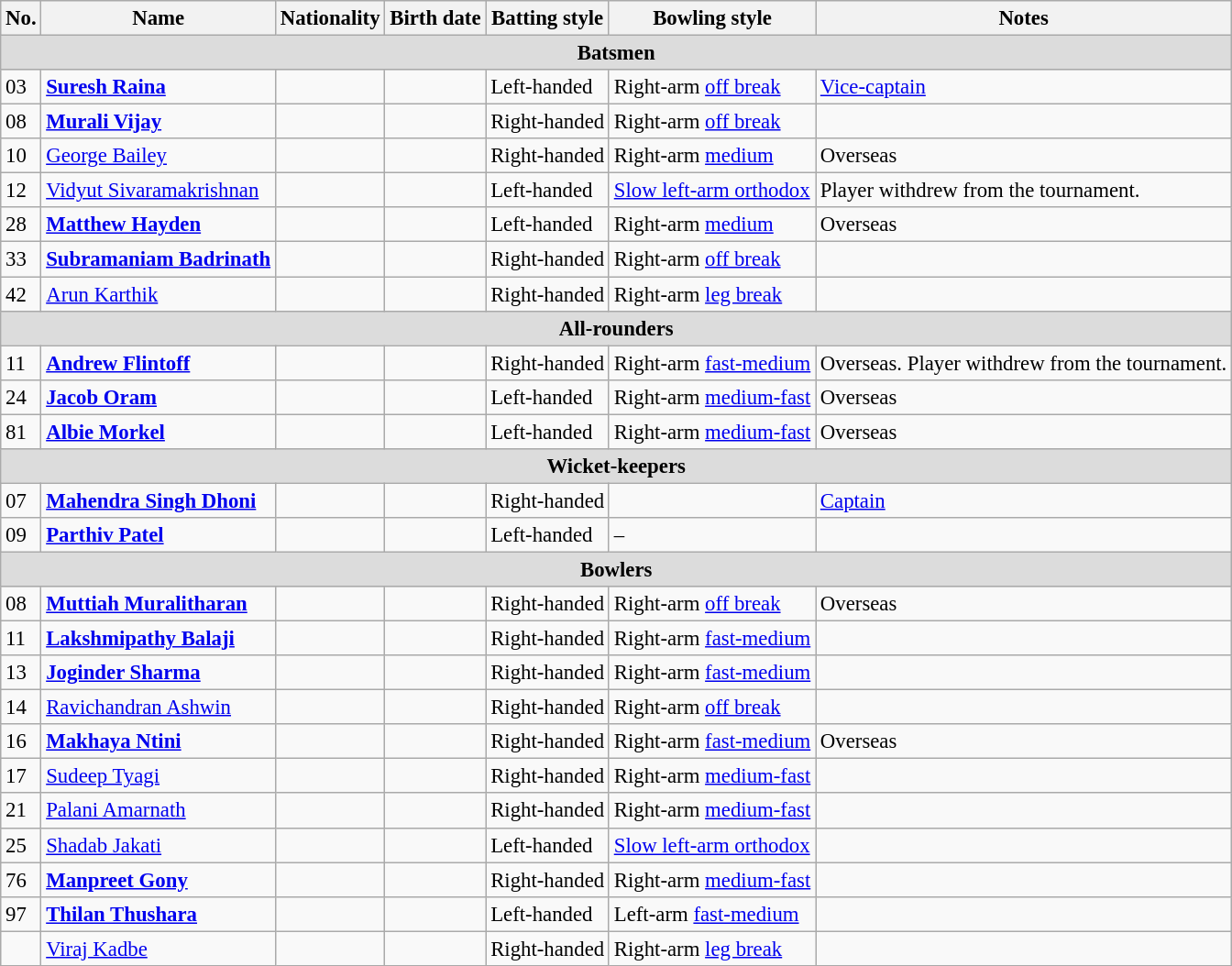<table class="wikitable" style="font-size:95%">
<tr>
<th>No.</th>
<th>Name</th>
<th>Nationality</th>
<th>Birth date</th>
<th>Batting style</th>
<th>Bowling style</th>
<th>Notes</th>
</tr>
<tr>
<th colspan="7" style="background: #DCDCDC" align=center>Batsmen</th>
</tr>
<tr>
<td>03</td>
<td><strong><a href='#'>Suresh Raina</a></strong></td>
<td></td>
<td></td>
<td>Left-handed</td>
<td>Right-arm <a href='#'>off break</a></td>
<td><a href='#'>Vice-captain</a></td>
</tr>
<tr>
<td>08</td>
<td><strong><a href='#'>Murali Vijay</a></strong></td>
<td></td>
<td></td>
<td>Right-handed</td>
<td>Right-arm <a href='#'>off break</a></td>
<td></td>
</tr>
<tr>
<td>10</td>
<td><a href='#'>George Bailey</a></td>
<td></td>
<td></td>
<td>Right-handed</td>
<td>Right-arm <a href='#'>medium</a></td>
<td>Overseas</td>
</tr>
<tr>
<td>12</td>
<td><a href='#'>Vidyut Sivaramakrishnan</a></td>
<td></td>
<td></td>
<td>Left-handed</td>
<td><a href='#'>Slow left-arm orthodox</a></td>
<td>Player withdrew from the tournament.</td>
</tr>
<tr>
<td>28</td>
<td><strong><a href='#'>Matthew Hayden</a></strong></td>
<td></td>
<td></td>
<td>Left-handed</td>
<td>Right-arm <a href='#'>medium</a></td>
<td>Overseas</td>
</tr>
<tr>
<td>33</td>
<td><strong><a href='#'>Subramaniam Badrinath</a></strong></td>
<td></td>
<td></td>
<td>Right-handed</td>
<td>Right-arm <a href='#'>off break</a></td>
<td></td>
</tr>
<tr>
<td>42</td>
<td><a href='#'>Arun Karthik</a></td>
<td></td>
<td></td>
<td>Right-handed</td>
<td>Right-arm <a href='#'>leg break</a></td>
<td></td>
</tr>
<tr>
<th colspan="7" style="background: #DCDCDC" align=center>All-rounders</th>
</tr>
<tr>
<td>11</td>
<td><strong><a href='#'>Andrew Flintoff</a></strong></td>
<td></td>
<td></td>
<td>Right-handed</td>
<td>Right-arm <a href='#'>fast-medium</a></td>
<td>Overseas. Player withdrew from the tournament.</td>
</tr>
<tr>
<td>24</td>
<td><strong><a href='#'>Jacob Oram</a></strong></td>
<td></td>
<td></td>
<td>Left-handed</td>
<td>Right-arm <a href='#'>medium-fast</a></td>
<td>Overseas</td>
</tr>
<tr>
<td>81</td>
<td><strong><a href='#'>Albie Morkel</a></strong></td>
<td></td>
<td></td>
<td>Left-handed</td>
<td>Right-arm <a href='#'>medium-fast</a></td>
<td>Overseas</td>
</tr>
<tr>
<th colspan="7" style="background: #DCDCDC" align=center>Wicket-keepers</th>
</tr>
<tr>
<td>07</td>
<td><strong><a href='#'>Mahendra Singh Dhoni </a></strong></td>
<td></td>
<td></td>
<td>Right-handed</td>
<td></td>
<td><a href='#'>Captain</a></td>
</tr>
<tr>
<td>09</td>
<td><strong><a href='#'>Parthiv Patel</a></strong></td>
<td></td>
<td></td>
<td>Left-handed</td>
<td>–</td>
<td></td>
</tr>
<tr>
<th colspan="7" style="background: #DCDCDC" align=center>Bowlers</th>
</tr>
<tr>
<td>08</td>
<td><strong><a href='#'>Muttiah Muralitharan</a></strong></td>
<td></td>
<td></td>
<td>Right-handed</td>
<td>Right-arm <a href='#'>off break</a></td>
<td>Overseas</td>
</tr>
<tr>
<td>11</td>
<td><strong><a href='#'>Lakshmipathy Balaji</a></strong></td>
<td></td>
<td></td>
<td>Right-handed</td>
<td>Right-arm <a href='#'>fast-medium</a></td>
<td></td>
</tr>
<tr>
<td>13</td>
<td><strong><a href='#'>Joginder Sharma</a></strong></td>
<td></td>
<td></td>
<td>Right-handed</td>
<td>Right-arm <a href='#'>fast-medium</a></td>
<td></td>
</tr>
<tr>
<td>14</td>
<td><a href='#'>Ravichandran Ashwin</a></td>
<td></td>
<td></td>
<td>Right-handed</td>
<td>Right-arm <a href='#'>off break</a></td>
<td></td>
</tr>
<tr>
<td>16</td>
<td><strong><a href='#'>Makhaya Ntini</a></strong></td>
<td></td>
<td></td>
<td>Right-handed</td>
<td>Right-arm <a href='#'>fast-medium</a></td>
<td>Overseas</td>
</tr>
<tr>
<td>17</td>
<td><a href='#'>Sudeep Tyagi</a></td>
<td></td>
<td></td>
<td>Right-handed</td>
<td>Right-arm <a href='#'>medium-fast</a></td>
<td></td>
</tr>
<tr>
<td>21</td>
<td><a href='#'>Palani Amarnath</a></td>
<td></td>
<td></td>
<td>Right-handed</td>
<td>Right-arm <a href='#'>medium-fast</a></td>
<td></td>
</tr>
<tr>
<td>25</td>
<td><a href='#'>Shadab Jakati</a></td>
<td></td>
<td></td>
<td>Left-handed</td>
<td><a href='#'>Slow left-arm orthodox</a></td>
<td></td>
</tr>
<tr>
<td>76</td>
<td><strong><a href='#'>Manpreet Gony</a></strong></td>
<td></td>
<td></td>
<td>Right-handed</td>
<td>Right-arm <a href='#'>medium-fast</a></td>
<td></td>
</tr>
<tr>
<td>97</td>
<td><strong><a href='#'>Thilan Thushara</a></strong></td>
<td></td>
<td></td>
<td>Left-handed</td>
<td>Left-arm <a href='#'>fast-medium</a></td>
<td></td>
</tr>
<tr>
<td></td>
<td><a href='#'>Viraj Kadbe</a></td>
<td></td>
<td></td>
<td>Right-handed</td>
<td>Right-arm <a href='#'>leg break</a></td>
<td></td>
</tr>
</table>
